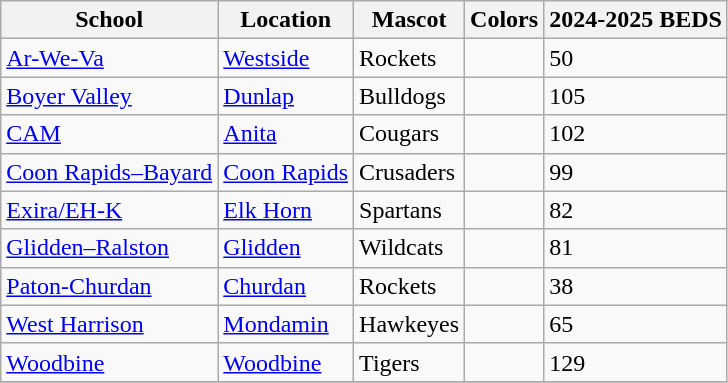<table class="wikitable">
<tr>
<th>School</th>
<th>Location</th>
<th>Mascot</th>
<th>Colors</th>
<th>2024-2025 BEDS</th>
</tr>
<tr>
<td><a href='#'>Ar-We-Va</a></td>
<td><a href='#'>Westside</a></td>
<td>Rockets</td>
<td>  </td>
<td>50</td>
</tr>
<tr>
<td><a href='#'>Boyer Valley</a></td>
<td><a href='#'>Dunlap</a></td>
<td>Bulldogs</td>
<td> </td>
<td>105</td>
</tr>
<tr>
<td><a href='#'>CAM</a></td>
<td><a href='#'>Anita</a></td>
<td>Cougars</td>
<td>  </td>
<td>102</td>
</tr>
<tr>
<td><a href='#'>Coon Rapids–Bayard</a></td>
<td><a href='#'>Coon Rapids</a></td>
<td>Crusaders</td>
<td> </td>
<td>99</td>
</tr>
<tr>
<td><a href='#'>Exira/EH-K</a></td>
<td><a href='#'>Elk Horn</a></td>
<td>Spartans</td>
<td>  </td>
<td>82</td>
</tr>
<tr>
<td><a href='#'>Glidden–Ralston</a></td>
<td><a href='#'>Glidden</a></td>
<td>Wildcats</td>
<td> </td>
<td>81</td>
</tr>
<tr>
<td><a href='#'>Paton-Churdan</a></td>
<td><a href='#'>Churdan</a></td>
<td>Rockets</td>
<td> </td>
<td>38</td>
</tr>
<tr>
<td><a href='#'>West Harrison</a></td>
<td><a href='#'>Mondamin</a></td>
<td>Hawkeyes</td>
<td> </td>
<td>65</td>
</tr>
<tr>
<td><a href='#'>Woodbine</a></td>
<td><a href='#'>Woodbine</a></td>
<td>Tigers</td>
<td> </td>
<td>129</td>
</tr>
<tr>
</tr>
</table>
